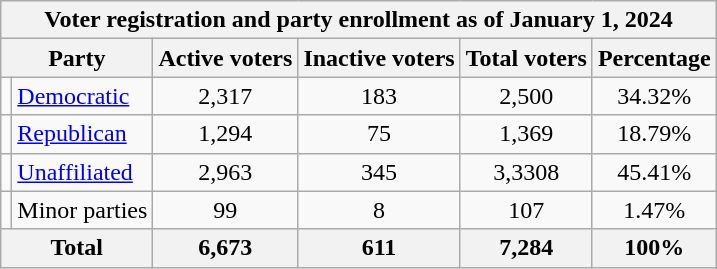<table class=wikitable>
<tr>
<th colspan = 6>Voter registration and party enrollment as of January 1, 2024</th>
</tr>
<tr>
<th colspan = 2>Party</th>
<th>Active voters</th>
<th>Inactive voters</th>
<th>Total voters</th>
<th>Percentage</th>
</tr>
<tr>
<td></td>
<td><a href='#'>Democratic</a></td>
<td style="text-align:center;">2,317</td>
<td style="text-align:center;">183</td>
<td style="text-align:center;">2,500</td>
<td style="text-align:center;">34.32%</td>
</tr>
<tr>
<td></td>
<td><a href='#'>Republican</a></td>
<td style="text-align:center;">1,294</td>
<td style="text-align:center;">75</td>
<td style="text-align:center;">1,369</td>
<td style="text-align:center;">18.79%</td>
</tr>
<tr>
<td></td>
<td><a href='#'>Unaffiliated</a></td>
<td style="text-align:center;">2,963</td>
<td style="text-align:center;">345</td>
<td style="text-align:center;">3,3308</td>
<td style="text-align:center;">45.41%</td>
</tr>
<tr>
<td></td>
<td>Minor parties</td>
<td style="text-align:center;">99</td>
<td style="text-align:center;">8</td>
<td style="text-align:center;">107</td>
<td style="text-align:center;">1.47%</td>
</tr>
<tr>
<th colspan = 2>Total</th>
<th style="text-align:center;">6,673</th>
<th style="text-align:center;">611</th>
<th style="text-align:center;">7,284</th>
<th style="text-align:center;">100%</th>
</tr>
</table>
